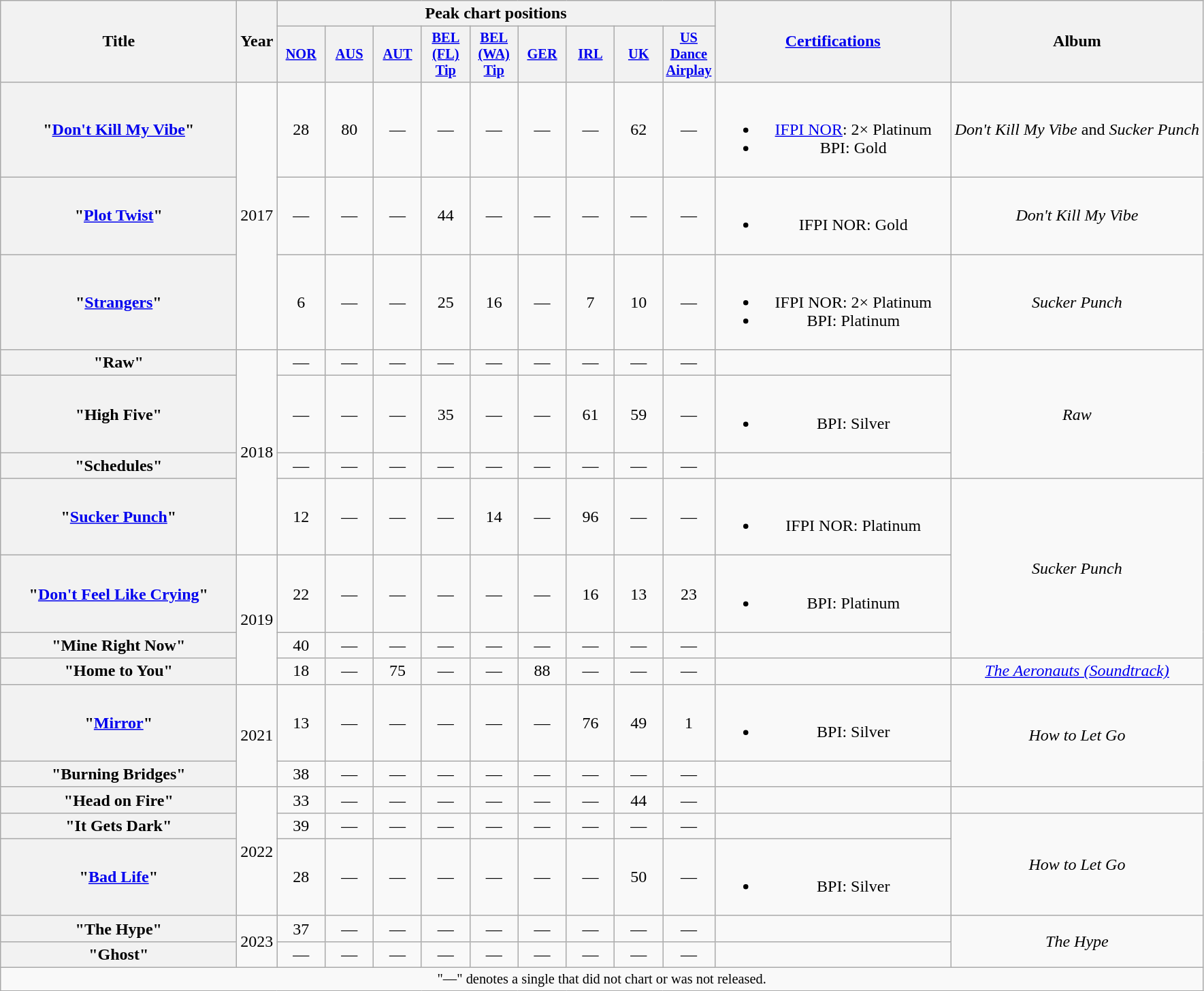<table class="wikitable plainrowheaders" style="text-align:center;">
<tr>
<th scope="col" rowspan="2" style="width:14em;">Title</th>
<th scope="col" rowspan="2" style="width:1em;">Year</th>
<th scope="col" colspan="9">Peak chart positions</th>
<th scope="col" rowspan="2" style="width:14em;"><a href='#'>Certifications</a></th>
<th scope="col" rowspan="2">Album</th>
</tr>
<tr>
<th scope="col" style="width:3em;font-size:85%;"><a href='#'>NOR</a><br></th>
<th scope="col" style="width:3em;font-size:85%;"><a href='#'>AUS</a><br></th>
<th scope="col" style="width:3em;font-size:85%;"><a href='#'>AUT</a><br></th>
<th scope="col" style="width:3em;font-size:85%;"><a href='#'>BEL<br>(FL)<br>Tip</a><br></th>
<th scope="col" style="width:3em;font-size:85%;"><a href='#'>BEL<br>(WA)<br>Tip</a><br></th>
<th scope="col" style="width:3em;font-size:85%;"><a href='#'>GER</a><br></th>
<th scope="col" style="width:3em;font-size:85%;"><a href='#'>IRL</a><br></th>
<th scope="col" style="width:3em;font-size:85%;"><a href='#'>UK</a><br></th>
<th scope="col" style="width:3em;font-size:85%;"><a href='#'>US<br>Dance<br>Airplay</a><br></th>
</tr>
<tr>
<th scope="row">"<a href='#'>Don't Kill My Vibe</a>"</th>
<td rowspan="3">2017</td>
<td>28</td>
<td>80</td>
<td>—</td>
<td>—</td>
<td>—</td>
<td>—</td>
<td>—</td>
<td>62</td>
<td>—</td>
<td><br><ul><li><a href='#'>IFPI NOR</a>: 2× Platinum</li><li>BPI: Gold</li></ul></td>
<td><em>Don't Kill My Vibe</em> and <em>Sucker Punch</em></td>
</tr>
<tr>
<th scope="row">"<a href='#'>Plot Twist</a>"</th>
<td>—</td>
<td>—</td>
<td>—</td>
<td>44</td>
<td>—</td>
<td>—</td>
<td>—</td>
<td>—</td>
<td>—</td>
<td><br><ul><li>IFPI NOR: Gold</li></ul></td>
<td><em>Don't Kill My Vibe</em></td>
</tr>
<tr>
<th scope="row">"<a href='#'>Strangers</a>"</th>
<td>6</td>
<td>—</td>
<td>—</td>
<td>25</td>
<td>16</td>
<td>—</td>
<td>7</td>
<td>10</td>
<td>—</td>
<td><br><ul><li>IFPI NOR: 2× Platinum</li><li>BPI: Platinum</li></ul></td>
<td><em>Sucker Punch</em></td>
</tr>
<tr>
<th scope="row">"Raw"</th>
<td rowspan="4">2018</td>
<td>—</td>
<td>—</td>
<td>—</td>
<td>—</td>
<td>—</td>
<td>—</td>
<td>—</td>
<td>—</td>
<td>—</td>
<td></td>
<td rowspan="3"><em>Raw</em></td>
</tr>
<tr>
<th scope="row">"High Five"</th>
<td>—</td>
<td>—</td>
<td>—</td>
<td>35</td>
<td>—</td>
<td>—</td>
<td>61</td>
<td>59</td>
<td>—</td>
<td><br><ul><li>BPI: Silver</li></ul></td>
</tr>
<tr>
<th scope="row">"Schedules"</th>
<td>—</td>
<td>—</td>
<td>—</td>
<td>—</td>
<td>—</td>
<td>—</td>
<td>—</td>
<td>—</td>
<td>—</td>
<td></td>
</tr>
<tr>
<th scope="row">"<a href='#'>Sucker Punch</a>"</th>
<td>12</td>
<td>—</td>
<td>—</td>
<td>—</td>
<td>14</td>
<td>—</td>
<td>96</td>
<td>—</td>
<td>—</td>
<td><br><ul><li>IFPI NOR: Platinum</li></ul></td>
<td rowspan="3"><em>Sucker Punch</em></td>
</tr>
<tr>
<th scope="row">"<a href='#'>Don't Feel Like Crying</a>"</th>
<td rowspan="3">2019</td>
<td>22</td>
<td>—</td>
<td>—</td>
<td>—</td>
<td>—</td>
<td>—</td>
<td>16</td>
<td>13</td>
<td>23</td>
<td><br><ul><li>BPI: Platinum</li></ul></td>
</tr>
<tr>
<th scope="row">"Mine Right Now"</th>
<td>40</td>
<td>—</td>
<td>—</td>
<td>—</td>
<td>—</td>
<td>—</td>
<td>—</td>
<td>—</td>
<td>—</td>
<td></td>
</tr>
<tr>
<th scope="row">"Home to You"</th>
<td>18</td>
<td>—</td>
<td>75</td>
<td>—</td>
<td>—</td>
<td>88</td>
<td>—</td>
<td>—</td>
<td>—</td>
<td></td>
<td><em><a href='#'>The Aeronauts (Soundtrack)</a></em></td>
</tr>
<tr>
<th scope="row">"<a href='#'>Mirror</a>"</th>
<td rowspan="2">2021</td>
<td>13</td>
<td>—</td>
<td>—</td>
<td>—</td>
<td>—</td>
<td>—</td>
<td>76</td>
<td>49</td>
<td>1</td>
<td><br><ul><li>BPI: Silver</li></ul></td>
<td rowspan="2"><em>How to Let Go</em></td>
</tr>
<tr>
<th scope="row">"Burning Bridges"</th>
<td>38</td>
<td>—</td>
<td>—</td>
<td>—</td>
<td>—</td>
<td>—</td>
<td>—</td>
<td>—</td>
<td>—</td>
<td></td>
</tr>
<tr>
<th scope="row">"Head on Fire"<br></th>
<td rowspan="3">2022</td>
<td>33<br></td>
<td>—</td>
<td>—</td>
<td>—</td>
<td>—</td>
<td>—</td>
<td>—</td>
<td>44</td>
<td>—</td>
<td></td>
<td></td>
</tr>
<tr>
<th scope="row">"It Gets Dark"</th>
<td>39<br></td>
<td>—</td>
<td>—</td>
<td>—</td>
<td>—</td>
<td>—</td>
<td>—</td>
<td>—</td>
<td>—</td>
<td></td>
<td rowspan="2"><em>How to Let Go</em></td>
</tr>
<tr>
<th scope="row">"<a href='#'>Bad Life</a>"<br></th>
<td>28<br></td>
<td>—</td>
<td>—</td>
<td>—</td>
<td>—</td>
<td>—</td>
<td>—</td>
<td>50</td>
<td>—</td>
<td><br><ul><li>BPI: Silver</li></ul></td>
</tr>
<tr>
<th scope="row">"The Hype"</th>
<td rowspan="2">2023</td>
<td>37<br></td>
<td>—</td>
<td>—</td>
<td>—</td>
<td>—</td>
<td>—</td>
<td>—</td>
<td>—</td>
<td>—</td>
<td></td>
<td rowspan="2"><em>The Hype</em></td>
</tr>
<tr>
<th scope="row">"Ghost"</th>
<td>—</td>
<td>—</td>
<td>—</td>
<td>—</td>
<td>—</td>
<td>—</td>
<td>—</td>
<td>—</td>
<td>—</td>
<td></td>
</tr>
<tr>
<td colspan="13" style="text-align:center; font-size:85%;">"—" denotes a single that did not chart or was not released.</td>
</tr>
</table>
